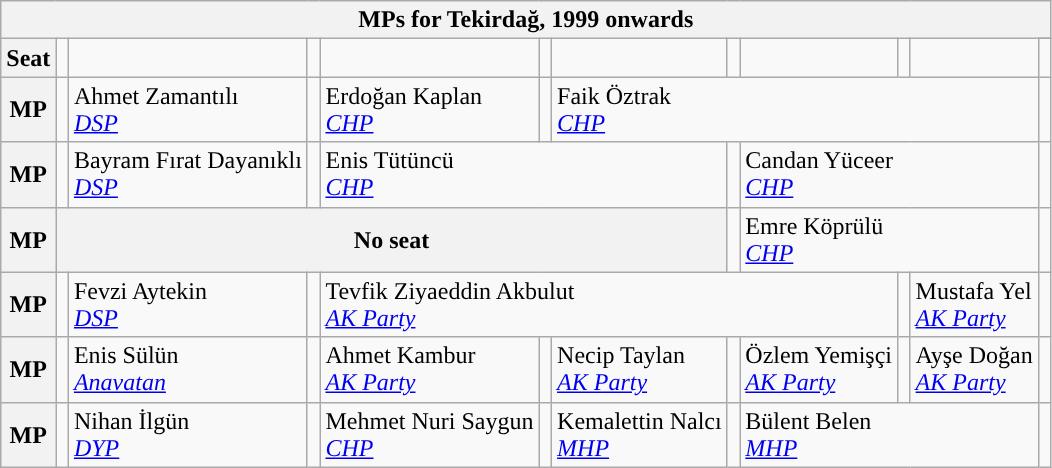<table class="wikitable">
<tr>
<th colspan = 12>MPs for Tekirdağ, 1999 onwards</th>
</tr>
<tr>
<th rowspan = 2>Seat</th>
<td rowspan="2" style="width:1px;"></td>
<td rowspan = 2></td>
<td rowspan="2" style="width:1px;"></td>
<td rowspan = 2></td>
<td rowspan="2" style="width:1px;"></td>
<td rowspan = 2></td>
<td rowspan="2" style="width:1px;"></td>
<td rowspan = 2></td>
<td rowspan="2" style="width:1px;"></td>
<td rowspan = 2></td>
</tr>
<tr>
<td></td>
</tr>
<tr>
<th>MP</th>
<td width=1px style="background-color: "></td>
<td colspan = 1>Ahmet Zamantılı<br><em><a href='#'>DSP</a></em></td>
<td width=1px style="background-color: "></td>
<td colspan = 1>Erdoğan Kaplan<br><em><a href='#'>CHP</a></em></td>
<td width=1px style="background-color: "></td>
<td colspan = 5>Faik Öztrak<br><em><a href='#'>CHP</a></em></td>
<td width=1px style="background-color: "></td>
</tr>
<tr>
<th>MP</th>
<td width=1px style="background-color: "></td>
<td colspan = 1>Bayram Fırat Dayanıklı<br><em><a href='#'>DSP</a></em></td>
<td width=1px style="background-color: "></td>
<td colspan = 3>Enis Tütüncü<br><em><a href='#'>CHP</a></em></td>
<td width=1px style="background-color: "></td>
<td colspan = 3>Candan Yüceer<br><em><a href='#'>CHP</a></em></td>
<td width=1px style="background-color: "></td>
</tr>
<tr>
<th>MP</th>
<th colspan = 6>No seat</th>
<td width=1px style="background-color: "></td>
<td colspan = 3>Emre Köprülü<br><em><a href='#'>CHP</a></em></td>
<td width=1px style="background-color: "></td>
</tr>
<tr>
<th>MP</th>
<td width=1px style="background-color: "></td>
<td colspan = 1>Fevzi Aytekin<br><em><a href='#'>DSP</a></em></td>
<td width=1px style="background-color: "></td>
<td colspan = 5>Tevfik Ziyaeddin Akbulut<br><em><a href='#'>AK Party</a></em></td>
<td width=1px style="background-color: "></td>
<td colspan = 1>Mustafa Yel<br><em><a href='#'>AK Party</a></em></td>
<td width=1px style="background-color: "></td>
</tr>
<tr>
<th>MP</th>
<td width=1px style="background-color: "></td>
<td colspan = 1>Enis Sülün<br><em><a href='#'>Anavatan</a></em></td>
<td width=1px style="background-color: "></td>
<td colspan = 1>Ahmet Kambur<br><em><a href='#'>AK Party</a></em></td>
<td width=1px style="background-color: "></td>
<td colspan = 1>Necip Taylan<br><em><a href='#'>AK Party</a></em></td>
<td width=1px style="background-color: "></td>
<td colspan = 1>Özlem Yemişçi<br><em><a href='#'>AK Party</a></em></td>
<td width=1px style="background-color: "></td>
<td colspan = 1>Ayşe Doğan<br><em><a href='#'>AK Party</a></em></td>
<td width=1px style="background-color: "></td>
</tr>
<tr>
<th>MP</th>
<td width=1px style="background-color: "></td>
<td colspan = 1>Nihan İlgün<br><em><a href='#'>DYP</a></em></td>
<td width=1px style="background-color: "></td>
<td colspan = 1>Mehmet Nuri Saygun<br><em><a href='#'>CHP</a></em></td>
<td width=1px style="background-color: "></td>
<td colspan = 1>Kemalettin Nalcı<br><em><a href='#'>MHP</a></em></td>
<td width=1px style="background-color: "></td>
<td colspan = 3>Bülent Belen<br><em><a href='#'>MHP</a></em></td>
<td width=1px style="background-color: "></td>
</tr>
</table>
